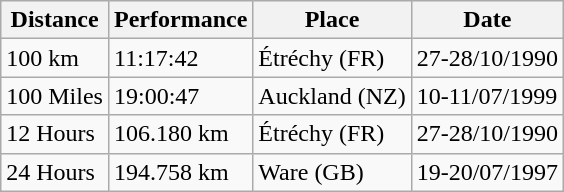<table class="wikitable">
<tr>
<th>Distance</th>
<th>Performance</th>
<th>Place</th>
<th>Date</th>
</tr>
<tr>
<td>100 km</td>
<td>11:17:42</td>
<td>Étréchy (FR)</td>
<td>27-28/10/1990</td>
</tr>
<tr>
<td>100 Miles</td>
<td>19:00:47</td>
<td>Auckland (NZ)</td>
<td>10-11/07/1999</td>
</tr>
<tr>
<td>12 Hours</td>
<td>106.180 km</td>
<td>Étréchy (FR)</td>
<td>27-28/10/1990</td>
</tr>
<tr>
<td>24 Hours</td>
<td>194.758 km</td>
<td>Ware (GB)</td>
<td>19-20/07/1997</td>
</tr>
</table>
